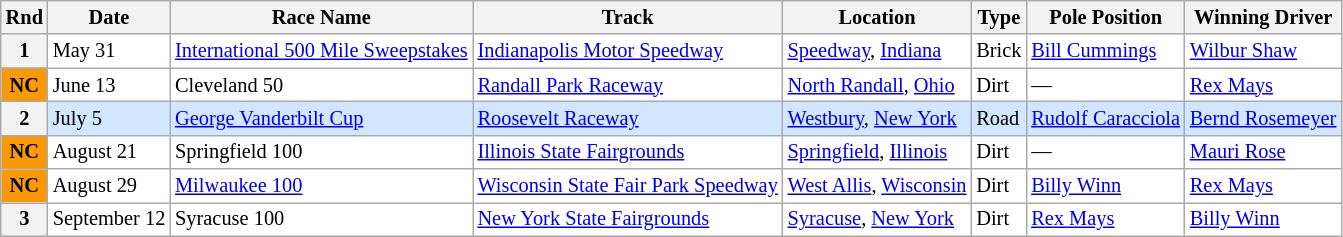<table class="wikitable" style="font-size:85%">
<tr>
<th>Rnd</th>
<th>Date</th>
<th>Race Name</th>
<th>Track</th>
<th>Location</th>
<th>Type</th>
<th>Pole Position</th>
<th>Winning Driver</th>
</tr>
<tr style="background:#FFFFFF;">
<th>1</th>
<td>May 31</td>
<td> <a href='#'>International 500 Mile Sweepstakes</a></td>
<td><a href='#'>Indianapolis Motor Speedway</a></td>
<td><a href='#'>Speedway</a>, <a href='#'>Indiana</a></td>
<td>Brick</td>
<td> <a href='#'>Bill Cummings</a></td>
<td> <a href='#'>Wilbur Shaw</a></td>
</tr>
<tr style="background:#FFFFFF;">
<th style="background:#fb9902; text-align:center;"><strong>NC</strong></th>
<td>June 13</td>
<td> Cleveland 50</td>
<td><a href='#'>Randall Park Raceway</a></td>
<td><a href='#'>North Randall</a>, <a href='#'>Ohio</a></td>
<td>Dirt</td>
<td>—</td>
<td> <a href='#'>Rex Mays</a></td>
</tr>
<tr style="background:#D0E7FF;">
<th>2</th>
<td>July 5</td>
<td> <a href='#'>George Vanderbilt Cup</a></td>
<td><a href='#'>Roosevelt Raceway</a></td>
<td><a href='#'>Westbury</a>, <a href='#'>New York</a></td>
<td>Road</td>
<td> <a href='#'>Rudolf Caracciola</a></td>
<td> <a href='#'>Bernd Rosemeyer</a></td>
</tr>
<tr style="background:#FFFFFF;">
<th style="background:#fb9902; text-align:center;"><strong>NC</strong></th>
<td>August 21</td>
<td> Springfield 100</td>
<td><a href='#'>Illinois State Fairgrounds</a></td>
<td><a href='#'>Springfield</a>, <a href='#'>Illinois</a></td>
<td>Dirt</td>
<td>—</td>
<td> <a href='#'>Mauri Rose</a></td>
</tr>
<tr style="background:#FFFFFF;">
<th style="background:#fb9902; text-align:center;"><strong>NC</strong></th>
<td>August 29</td>
<td> <a href='#'>Milwaukee 100</a></td>
<td><a href='#'>Wisconsin State Fair Park Speedway</a></td>
<td><a href='#'>West Allis</a>, <a href='#'>Wisconsin</a></td>
<td>Dirt</td>
<td> <a href='#'>Billy Winn</a></td>
<td> <a href='#'>Rex Mays</a></td>
</tr>
<tr style="background:#FFFFFF;">
<th>3</th>
<td>September 12</td>
<td> Syracuse 100</td>
<td><a href='#'>New York State Fairgrounds</a></td>
<td><a href='#'>Syracuse</a>, <a href='#'>New York</a></td>
<td>Dirt</td>
<td> <a href='#'>Rex Mays</a></td>
<td> <a href='#'>Billy Winn</a></td>
</tr>
</table>
